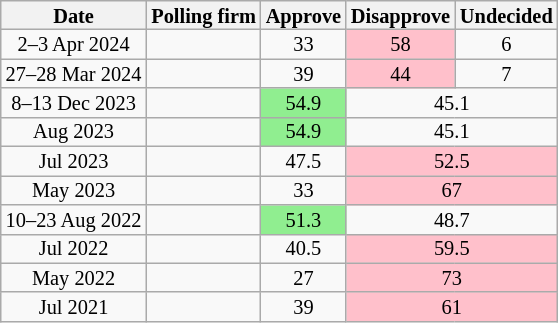<table class=wikitable style="text-align:center;font-size:85%;line-height:13px">
<tr>
<th>Date</th>
<th>Polling firm</th>
<th>Approve</th>
<th>Disapprove</th>
<th>Undecided</th>
</tr>
<tr>
<td>2–3 Apr 2024</td>
<td></td>
<td>33</td>
<td style=background:pink>58</td>
<td>6</td>
</tr>
<tr>
<td>27–28 Mar 2024</td>
<td></td>
<td>39</td>
<td style=background:pink>44</td>
<td>7</td>
</tr>
<tr>
<td>8–13 Dec 2023</td>
<td></td>
<td style=background:lightgreen>54.9</td>
<td colspan=2>45.1</td>
</tr>
<tr>
<td>Aug 2023</td>
<td></td>
<td style=background:lightgreen>54.9</td>
<td colspan=2>45.1</td>
</tr>
<tr>
<td>Jul 2023</td>
<td></td>
<td>47.5</td>
<td style=background:pink colspan=2>52.5</td>
</tr>
<tr>
<td>May 2023</td>
<td></td>
<td>33</td>
<td style=background:pink colspan=2>67</td>
</tr>
<tr>
<td>10–23 Aug 2022</td>
<td></td>
<td style=background:lightgreen>51.3</td>
<td colspan=2>48.7</td>
</tr>
<tr>
<td>Jul 2022</td>
<td></td>
<td>40.5</td>
<td style=background:pink colspan=2>59.5</td>
</tr>
<tr>
<td>May 2022</td>
<td></td>
<td>27</td>
<td style=background:pink colspan=2>73</td>
</tr>
<tr>
<td>Jul 2021</td>
<td></td>
<td>39</td>
<td style=background:pink colspan=2>61</td>
</tr>
</table>
